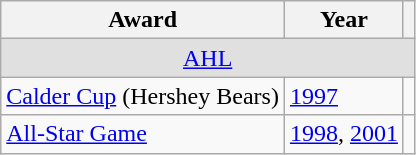<table class="wikitable">
<tr>
<th>Award</th>
<th>Year</th>
<th></th>
</tr>
<tr ALIGN="center" bgcolor="#e0e0e0">
<td colspan="3"><a href='#'>AHL</a></td>
</tr>
<tr>
<td><a href='#'>Calder Cup</a> (Hershey Bears)</td>
<td><a href='#'>1997</a></td>
<td></td>
</tr>
<tr>
<td><a href='#'>All-Star Game</a></td>
<td><a href='#'>1998</a>, <a href='#'>2001</a></td>
<td></td>
</tr>
</table>
